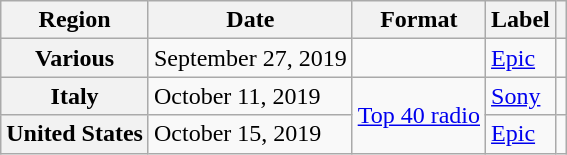<table class="wikitable plainrowheaders">
<tr>
<th scope="col">Region</th>
<th scope="col">Date</th>
<th scope="col">Format</th>
<th scope="col">Label</th>
<th scope="col"></th>
</tr>
<tr>
<th scope="row">Various</th>
<td>September 27, 2019</td>
<td></td>
<td><a href='#'>Epic</a></td>
<td></td>
</tr>
<tr>
<th scope="row">Italy</th>
<td>October 11, 2019</td>
<td rowspan="2"><a href='#'>Top 40 radio</a></td>
<td><a href='#'>Sony</a></td>
<td></td>
</tr>
<tr>
<th scope="row">United States</th>
<td>October 15, 2019</td>
<td><a href='#'>Epic</a></td>
<td></td>
</tr>
</table>
